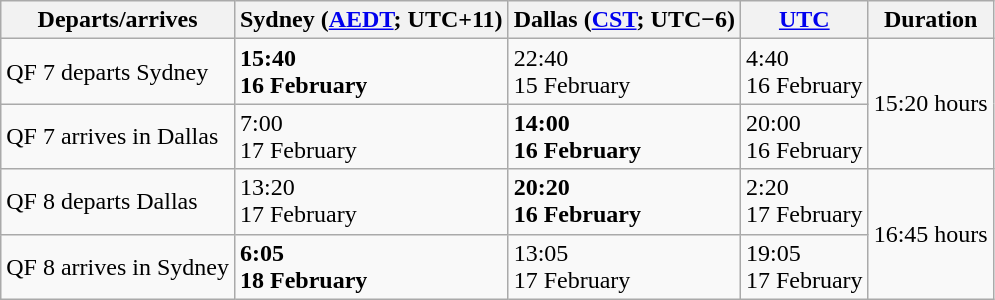<table class="wikitable" border="1">
<tr>
<th>Departs/arrives</th>
<th>Sydney (<a href='#'>AEDT</a>; UTC+11)</th>
<th>Dallas (<a href='#'>CST</a>; UTC−6)</th>
<th><a href='#'>UTC</a></th>
<th>Duration</th>
</tr>
<tr>
<td>QF 7 departs Sydney</td>
<td><strong>15:40<br>16 February</strong></td>
<td>22:40<br>15 February</td>
<td>4:40<br>16 February</td>
<td rowspan="2">15:20 hours</td>
</tr>
<tr>
<td>QF 7 arrives in Dallas</td>
<td>7:00<br>17 February</td>
<td><strong>14:00<br>16 February</strong></td>
<td>20:00<br>16 February</td>
</tr>
<tr>
<td>QF 8 departs Dallas</td>
<td>13:20<br>17 February</td>
<td><strong>20:20<br>16 February</strong></td>
<td>2:20<br>17 February</td>
<td rowspan="2">16:45 hours</td>
</tr>
<tr>
<td>QF 8 arrives in Sydney</td>
<td><strong>6:05<br>18 February</strong></td>
<td>13:05<br>17 February</td>
<td>19:05<br>17 February</td>
</tr>
</table>
